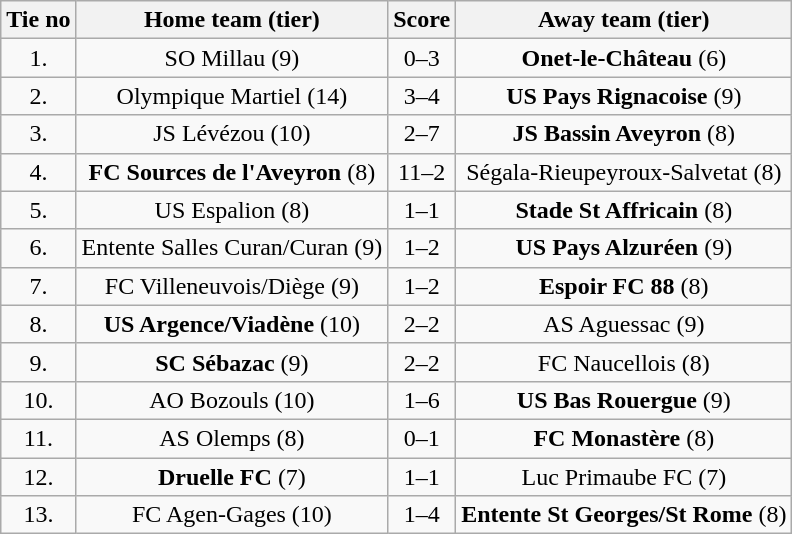<table class="wikitable" style="text-align: center">
<tr>
<th>Tie no</th>
<th>Home team (tier)</th>
<th>Score</th>
<th>Away team (tier)</th>
</tr>
<tr>
<td>1.</td>
<td>SO Millau (9)</td>
<td>0–3</td>
<td><strong>Onet-le-Château</strong> (6)</td>
</tr>
<tr>
<td>2.</td>
<td>Olympique Martiel (14)</td>
<td>3–4 </td>
<td><strong>US Pays Rignacoise</strong> (9)</td>
</tr>
<tr>
<td>3.</td>
<td>JS Lévézou (10)</td>
<td>2–7</td>
<td><strong>JS Bassin Aveyron</strong> (8)</td>
</tr>
<tr>
<td>4.</td>
<td><strong>FC Sources de l'Aveyron</strong> (8)</td>
<td>11–2</td>
<td>Ségala-Rieupeyroux-Salvetat (8)</td>
</tr>
<tr>
<td>5.</td>
<td>US Espalion (8)</td>
<td>1–1 </td>
<td><strong>Stade St Affricain</strong> (8)</td>
</tr>
<tr>
<td>6.</td>
<td>Entente Salles Curan/Curan (9)</td>
<td>1–2</td>
<td><strong>US Pays Alzuréen</strong> (9)</td>
</tr>
<tr>
<td>7.</td>
<td>FC Villeneuvois/Diège (9)</td>
<td>1–2</td>
<td><strong>Espoir FC 88</strong> (8)</td>
</tr>
<tr>
<td>8.</td>
<td><strong>US Argence/Viadène</strong> (10)</td>
<td>2–2 </td>
<td>AS Aguessac (9)</td>
</tr>
<tr>
<td>9.</td>
<td><strong>SC Sébazac</strong> (9)</td>
<td>2–2 </td>
<td>FC Naucellois (8)</td>
</tr>
<tr>
<td>10.</td>
<td>AO Bozouls (10)</td>
<td>1–6</td>
<td><strong>US Bas Rouergue</strong> (9)</td>
</tr>
<tr>
<td>11.</td>
<td>AS Olemps (8)</td>
<td>0–1</td>
<td><strong>FC Monastère</strong> (8)</td>
</tr>
<tr>
<td>12.</td>
<td><strong>Druelle FC</strong> (7)</td>
<td>1–1 </td>
<td>Luc Primaube FC (7)</td>
</tr>
<tr>
<td>13.</td>
<td>FC Agen-Gages (10)</td>
<td>1–4</td>
<td><strong>Entente St Georges/St Rome</strong> (8)</td>
</tr>
</table>
